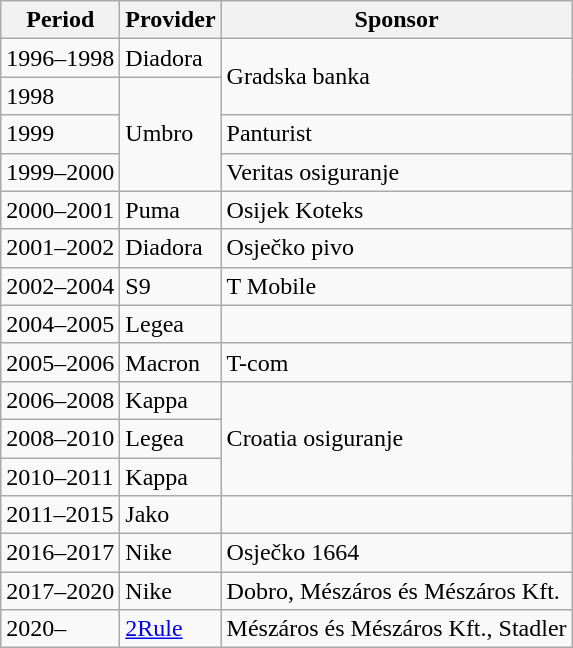<table class="wikitable">
<tr>
<th>Period</th>
<th>Provider</th>
<th>Sponsor</th>
</tr>
<tr>
<td>1996–1998</td>
<td>Diadora</td>
<td rowspan="2">Gradska banka</td>
</tr>
<tr>
<td>1998</td>
<td rowspan="3">Umbro</td>
</tr>
<tr>
<td>1999</td>
<td>Panturist</td>
</tr>
<tr>
<td>1999–2000</td>
<td>Veritas osiguranje</td>
</tr>
<tr>
<td>2000–2001</td>
<td>Puma</td>
<td>Osijek Koteks</td>
</tr>
<tr>
<td>2001–2002</td>
<td>Diadora</td>
<td>Osječko pivo</td>
</tr>
<tr>
<td>2002–2004</td>
<td>S9</td>
<td>T Mobile</td>
</tr>
<tr>
<td>2004–2005</td>
<td>Legea</td>
<td></td>
</tr>
<tr>
<td>2005–2006</td>
<td>Macron</td>
<td>T-com</td>
</tr>
<tr>
<td>2006–2008</td>
<td>Kappa</td>
<td rowspan="3">Croatia osiguranje</td>
</tr>
<tr>
<td>2008–2010</td>
<td>Legea</td>
</tr>
<tr>
<td>2010–2011</td>
<td>Kappa</td>
</tr>
<tr>
<td>2011–2015</td>
<td>Jako</td>
<td></td>
</tr>
<tr>
<td>2016–2017</td>
<td>Nike</td>
<td>Osječko 1664</td>
</tr>
<tr>
<td>2017–2020</td>
<td>Nike</td>
<td>Dobro, Mészáros és Mészáros Kft.</td>
</tr>
<tr>
<td>2020–</td>
<td><a href='#'>2Rule</a></td>
<td>Mészáros és Mészáros Kft., Stadler</td>
</tr>
</table>
